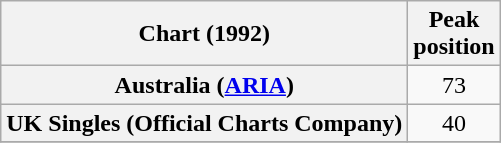<table class="wikitable sortable plainrowheaders" style="text-align:center;">
<tr>
<th>Chart (1992)</th>
<th>Peak<br>position</th>
</tr>
<tr>
<th scope="row">Australia (<a href='#'>ARIA</a>)</th>
<td style="text-align:center;">73</td>
</tr>
<tr>
<th scope="row">UK Singles (Official Charts Company)</th>
<td style="text-align:center;">40</td>
</tr>
<tr>
</tr>
</table>
